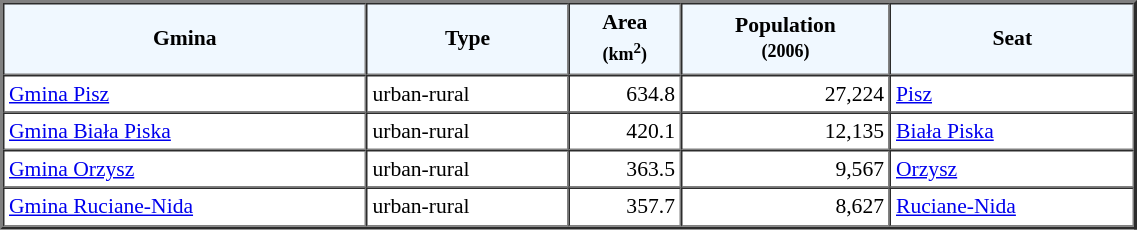<table width="60%" border="2" cellpadding="3" cellspacing="0" style="font-size:90%;line-height:120%;">
<tr bgcolor="F0F8FF">
<td style="text-align:center;"><strong>Gmina</strong></td>
<td style="text-align:center;"><strong>Type</strong></td>
<td style="text-align:center;"><strong>Area<br><small>(km<sup>2</sup>)</small></strong></td>
<td style="text-align:center;"><strong>Population<br><small>(2006)</small></strong></td>
<td style="text-align:center;"><strong>Seat</strong></td>
</tr>
<tr>
<td><a href='#'>Gmina Pisz</a></td>
<td>urban-rural</td>
<td style="text-align:right;">634.8</td>
<td style="text-align:right;">27,224</td>
<td><a href='#'>Pisz</a></td>
</tr>
<tr>
<td><a href='#'>Gmina Biała Piska</a></td>
<td>urban-rural</td>
<td style="text-align:right;">420.1</td>
<td style="text-align:right;">12,135</td>
<td><a href='#'>Biała Piska</a></td>
</tr>
<tr>
<td><a href='#'>Gmina Orzysz</a></td>
<td>urban-rural</td>
<td style="text-align:right;">363.5</td>
<td style="text-align:right;">9,567</td>
<td><a href='#'>Orzysz</a></td>
</tr>
<tr>
<td><a href='#'>Gmina Ruciane-Nida</a></td>
<td>urban-rural</td>
<td style="text-align:right;">357.7</td>
<td style="text-align:right;">8,627</td>
<td><a href='#'>Ruciane-Nida</a></td>
</tr>
<tr>
</tr>
</table>
